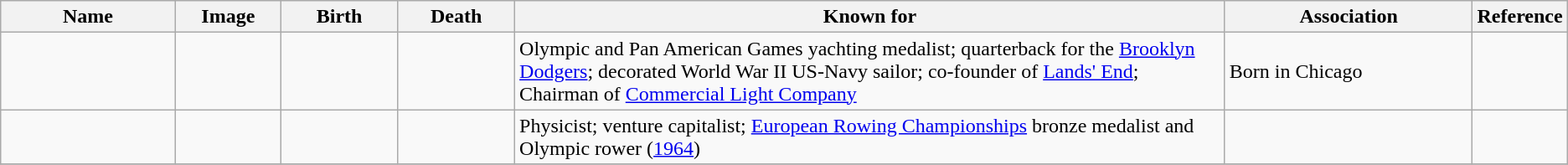<table class="wikitable sortable">
<tr>
<th scope="col" width="140">Name</th>
<th scope="col" width="80" class="unsortable">Image</th>
<th scope="col" width="90">Birth</th>
<th scope="col" width="90">Death</th>
<th scope="col" width="600" class="unsortable">Known for</th>
<th scope="col" width="200" class="unsortable">Association</th>
<th scope="col" width="30" class="unsortable">Reference</th>
</tr>
<tr>
<td></td>
<td></td>
<td align=right></td>
<td align=right></td>
<td>Olympic and Pan American Games yachting medalist; quarterback for the <a href='#'>Brooklyn Dodgers</a>; decorated World War II US-Navy sailor; co-founder of <a href='#'>Lands' End</a>; Chairman of <a href='#'>Commercial Light Company</a></td>
<td>Born in Chicago</td>
<td align="center"></td>
</tr>
<tr>
<td></td>
<td></td>
<td align=right></td>
<td></td>
<td>Physicist; venture capitalist; <a href='#'>European Rowing Championships</a> bronze medalist and Olympic rower (<a href='#'>1964</a>)</td>
<td></td>
<td align="center"></td>
</tr>
<tr>
</tr>
</table>
